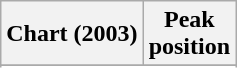<table class="wikitable sortable plainrowheaders">
<tr>
<th scope="col">Chart (2003)</th>
<th scope="col">Peak<br>position</th>
</tr>
<tr>
</tr>
<tr>
</tr>
</table>
